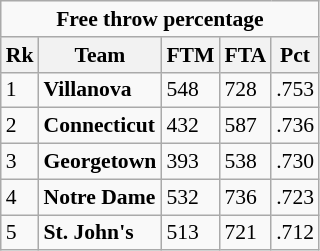<table class="wikitable" style="white-space:nowrap; font-size:90%;">
<tr>
<td colspan=5 style="text-align:center"><strong>Free throw percentage</strong></td>
</tr>
<tr>
<th>Rk</th>
<th>Team</th>
<th>FTM</th>
<th>FTA</th>
<th>Pct</th>
</tr>
<tr>
<td>1</td>
<td><strong>Villanova</strong></td>
<td>548</td>
<td>728</td>
<td>.753</td>
</tr>
<tr>
<td>2</td>
<td><strong>Connecticut</strong></td>
<td>432</td>
<td>587</td>
<td>.736</td>
</tr>
<tr>
<td>3</td>
<td><strong>Georgetown</strong></td>
<td>393</td>
<td>538</td>
<td>.730</td>
</tr>
<tr>
<td>4</td>
<td><strong>Notre Dame</strong></td>
<td>532</td>
<td>736</td>
<td>.723</td>
</tr>
<tr>
<td>5</td>
<td><strong>St. John's</strong></td>
<td>513</td>
<td>721</td>
<td>.712</td>
</tr>
</table>
